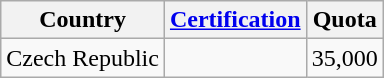<table class="wikitable">
<tr>
<th>Country</th>
<th><a href='#'>Certification</a></th>
<th>Quota</th>
</tr>
<tr>
<td>Czech Republic</td>
<td></td>
<td align="center">35,000</td>
</tr>
</table>
